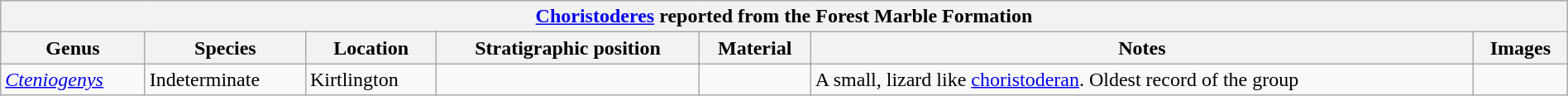<table class="wikitable" align="center" width="100%">
<tr>
<th colspan="7" align="center"><strong><a href='#'>Choristoderes</a> reported from the Forest Marble Formation</strong></th>
</tr>
<tr>
<th>Genus</th>
<th>Species</th>
<th>Location</th>
<th>Stratigraphic position</th>
<th>Material</th>
<th>Notes</th>
<th>Images</th>
</tr>
<tr>
<td><em><a href='#'>Cteniogenys</a></em></td>
<td>Indeterminate</td>
<td>Kirtlington</td>
<td></td>
<td></td>
<td>A small, lizard like <a href='#'>choristoderan</a>. Oldest record of the group</td>
<td></td>
</tr>
</table>
